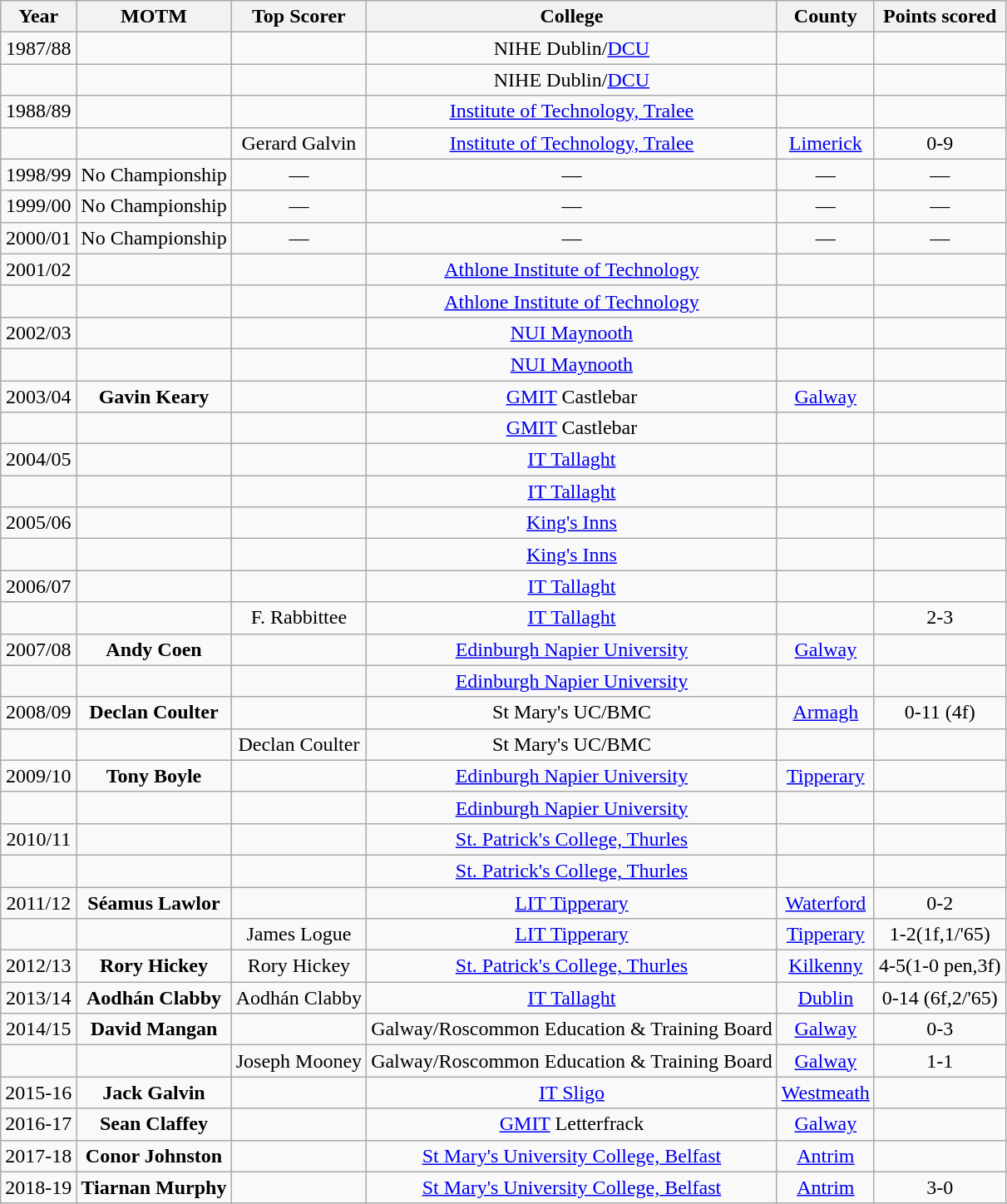<table class="wikitable">
<tr style="background:#efefef">
<th>Year</th>
<th>MOTM</th>
<th>Top Scorer</th>
<th>College</th>
<th>County</th>
<th>Points scored</th>
</tr>
<tr align="center">
<td>1987/88</td>
<td></td>
<td></td>
<td>NIHE Dublin/<a href='#'>DCU</a></td>
<td></td>
<td></td>
</tr>
<tr align="center">
<td></td>
<td></td>
<td></td>
<td>NIHE Dublin/<a href='#'>DCU</a></td>
<td></td>
<td></td>
</tr>
<tr align="center">
<td>1988/89</td>
<td></td>
<td></td>
<td><a href='#'>Institute of Technology, Tralee</a></td>
<td></td>
<td></td>
</tr>
<tr align="center">
<td></td>
<td></td>
<td>Gerard Galvin</td>
<td><a href='#'>Institute of Technology, Tralee</a></td>
<td><a href='#'>Limerick</a></td>
<td>0-9</td>
</tr>
<tr align="center">
<td>1998/99</td>
<td>No Championship</td>
<td>—</td>
<td>—</td>
<td>—</td>
<td>—</td>
</tr>
<tr align="center">
<td>1999/00</td>
<td>No Championship</td>
<td>—</td>
<td>—</td>
<td>—</td>
<td>—</td>
</tr>
<tr align="center">
<td>2000/01</td>
<td>No Championship</td>
<td>—</td>
<td>—</td>
<td>—</td>
<td>—</td>
</tr>
<tr align="center">
<td>2001/02</td>
<td></td>
<td></td>
<td><a href='#'>Athlone Institute of Technology</a></td>
<td></td>
<td></td>
</tr>
<tr align="center">
<td></td>
<td></td>
<td></td>
<td><a href='#'>Athlone Institute of Technology</a></td>
<td></td>
<td></td>
</tr>
<tr align="center">
<td>2002/03</td>
<td></td>
<td></td>
<td><a href='#'>NUI Maynooth</a></td>
<td></td>
<td></td>
</tr>
<tr align="center">
<td></td>
<td></td>
<td></td>
<td><a href='#'>NUI Maynooth</a></td>
<td></td>
<td></td>
</tr>
<tr align="center">
<td>2003/04</td>
<td><strong>Gavin Keary</strong></td>
<td></td>
<td><a href='#'>GMIT</a> Castlebar</td>
<td><a href='#'>Galway</a></td>
<td></td>
</tr>
<tr align="center">
<td></td>
<td></td>
<td></td>
<td><a href='#'>GMIT</a> Castlebar</td>
<td></td>
<td></td>
</tr>
<tr align="center">
<td>2004/05</td>
<td></td>
<td></td>
<td><a href='#'>IT Tallaght</a></td>
<td></td>
<td></td>
</tr>
<tr align="center">
<td></td>
<td></td>
<td></td>
<td><a href='#'>IT Tallaght</a></td>
<td></td>
<td></td>
</tr>
<tr align="center">
<td>2005/06</td>
<td></td>
<td></td>
<td><a href='#'>King's Inns</a></td>
<td></td>
<td></td>
</tr>
<tr align="center">
<td></td>
<td></td>
<td></td>
<td><a href='#'>King's Inns</a></td>
<td></td>
<td></td>
</tr>
<tr align="center">
<td>2006/07</td>
<td></td>
<td></td>
<td><a href='#'>IT Tallaght</a></td>
<td></td>
<td></td>
</tr>
<tr align="center">
<td></td>
<td></td>
<td>F. Rabbittee</td>
<td><a href='#'>IT Tallaght</a></td>
<td></td>
<td>2-3</td>
</tr>
<tr align="center">
<td>2007/08</td>
<td><strong>Andy Coen</strong></td>
<td></td>
<td><a href='#'>Edinburgh Napier University</a></td>
<td><a href='#'>Galway</a></td>
<td></td>
</tr>
<tr align="center">
<td></td>
<td></td>
<td></td>
<td><a href='#'>Edinburgh Napier University</a></td>
<td></td>
<td></td>
</tr>
<tr align="center">
<td>2008/09</td>
<td><strong>Declan Coulter</strong></td>
<td></td>
<td>St Mary's UC/BMC</td>
<td><a href='#'>Armagh</a></td>
<td>0-11 (4f)</td>
</tr>
<tr align="center">
<td></td>
<td></td>
<td>Declan Coulter</td>
<td>St Mary's UC/BMC</td>
<td></td>
<td></td>
</tr>
<tr align="center">
<td>2009/10</td>
<td><strong>Tony Boyle</strong></td>
<td></td>
<td><a href='#'>Edinburgh Napier University</a></td>
<td><a href='#'>Tipperary</a></td>
<td></td>
</tr>
<tr align="center">
<td></td>
<td></td>
<td></td>
<td><a href='#'>Edinburgh Napier University</a></td>
<td></td>
<td></td>
</tr>
<tr align="center">
<td>2010/11</td>
<td></td>
<td></td>
<td><a href='#'>St. Patrick's College, Thurles</a></td>
<td></td>
<td></td>
</tr>
<tr align="center">
<td></td>
<td></td>
<td></td>
<td><a href='#'>St. Patrick's College, Thurles</a></td>
<td></td>
<td></td>
</tr>
<tr align="center">
<td>2011/12</td>
<td><strong>Séamus Lawlor</strong></td>
<td></td>
<td><a href='#'>LIT Tipperary</a></td>
<td><a href='#'>Waterford</a></td>
<td>0-2</td>
</tr>
<tr align="center">
<td></td>
<td></td>
<td>James Logue</td>
<td><a href='#'>LIT Tipperary</a></td>
<td><a href='#'>Tipperary</a></td>
<td>1-2(1f,1/'65)</td>
</tr>
<tr align="center">
<td>2012/13</td>
<td><strong>Rory Hickey</strong></td>
<td>Rory Hickey</td>
<td><a href='#'>St. Patrick's College, Thurles</a></td>
<td><a href='#'>Kilkenny</a></td>
<td>4-5(1-0 pen,3f)</td>
</tr>
<tr align="center">
<td>2013/14</td>
<td><strong>Aodhán Clabby</strong></td>
<td>Aodhán Clabby</td>
<td><a href='#'>IT Tallaght</a></td>
<td><a href='#'>Dublin</a></td>
<td>0-14 (6f,2/'65)</td>
</tr>
<tr align="center">
<td>2014/15</td>
<td><strong>David Mangan</strong></td>
<td></td>
<td>Galway/Roscommon Education & Training Board</td>
<td><a href='#'>Galway</a></td>
<td>0-3</td>
</tr>
<tr align="center">
<td></td>
<td></td>
<td>Joseph Mooney</td>
<td>Galway/Roscommon Education & Training Board</td>
<td><a href='#'>Galway</a></td>
<td>1-1</td>
</tr>
<tr align="center">
<td>2015-16</td>
<td><strong>Jack Galvin</strong></td>
<td></td>
<td><a href='#'>IT Sligo</a></td>
<td><a href='#'>Westmeath</a></td>
<td></td>
</tr>
<tr align="center">
<td>2016-17</td>
<td><strong>Sean Claffey</strong></td>
<td></td>
<td><a href='#'>GMIT</a> Letterfrack</td>
<td><a href='#'>Galway</a></td>
<td></td>
</tr>
<tr align="center">
<td>2017-18</td>
<td><strong>Conor Johnston</strong></td>
<td></td>
<td><a href='#'>St Mary's University College, Belfast</a></td>
<td><a href='#'>Antrim</a></td>
<td></td>
</tr>
<tr align="center">
<td>2018-19</td>
<td><strong>Tiarnan Murphy</strong></td>
<td></td>
<td><a href='#'>St Mary's University College, Belfast</a></td>
<td><a href='#'>Antrim</a></td>
<td>3-0</td>
</tr>
</table>
